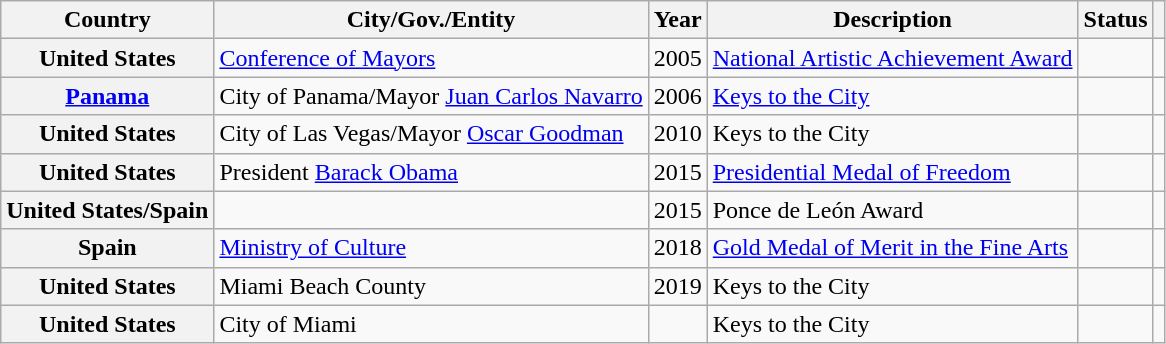<table class="wikitable sortable plainrowheaders">
<tr>
<th scope="col">Country</th>
<th scope="col">City/Gov./Entity</th>
<th scope="col">Year</th>
<th scope="col">Description</th>
<th scope="col">Status</th>
<th scope="col" class="unsortable"></th>
</tr>
<tr>
<th scope="row">United States</th>
<td><a href='#'>Conference of Mayors</a></td>
<td>2005</td>
<td><a href='#'>National Artistic Achievement Award</a></td>
<td></td>
<td style="text-align:center;"></td>
</tr>
<tr>
<th scope="row"><a href='#'>Panama</a></th>
<td>City of Panama/Mayor <a href='#'>Juan Carlos Navarro</a></td>
<td>2006</td>
<td><a href='#'>Keys to the City</a></td>
<td></td>
<td style="text-align:center;"></td>
</tr>
<tr>
<th scope="row">United States</th>
<td>City of Las Vegas/Mayor <a href='#'>Oscar Goodman</a></td>
<td>2010</td>
<td>Keys to the City</td>
<td></td>
<td style="text-align:center;"></td>
</tr>
<tr>
<th scope="row">United States</th>
<td>President <a href='#'>Barack Obama</a></td>
<td>2015</td>
<td><a href='#'>Presidential Medal of Freedom</a></td>
<td></td>
<td style="text-align:center;"></td>
</tr>
<tr>
<th scope="row">United States/Spain</th>
<td></td>
<td>2015</td>
<td>Ponce de León Award</td>
<td></td>
<td style="text-align:center;"></td>
</tr>
<tr>
<th scope="row">Spain</th>
<td><a href='#'>Ministry of Culture</a></td>
<td>2018</td>
<td><a href='#'>Gold Medal of Merit in the Fine Arts</a></td>
<td></td>
<td style="text-align:center;"></td>
</tr>
<tr>
<th scope="row">United States</th>
<td>Miami Beach County</td>
<td>2019</td>
<td>Keys to the City</td>
<td></td>
<td style="text-align:center;"></td>
</tr>
<tr>
<th scope="row">United States</th>
<td>City of Miami</td>
<td></td>
<td>Keys to the City</td>
<td></td>
<td style="text-align:center;"></td>
</tr>
</table>
